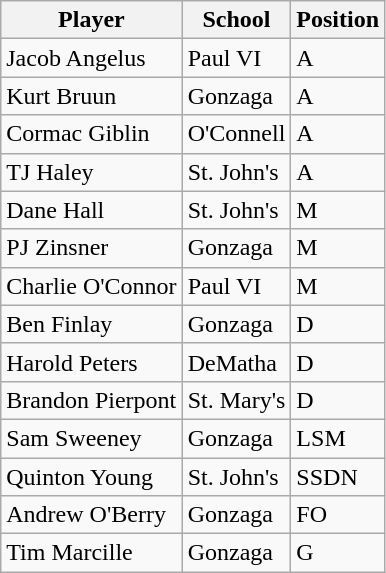<table class="wikitable sortable">
<tr>
<th>Player</th>
<th>School</th>
<th>Position</th>
</tr>
<tr>
<td>Jacob Angelus</td>
<td>Paul VI</td>
<td>A</td>
</tr>
<tr>
<td>Kurt Bruun</td>
<td>Gonzaga</td>
<td>A</td>
</tr>
<tr>
<td>Cormac Giblin</td>
<td>O'Connell</td>
<td>A</td>
</tr>
<tr>
<td>TJ Haley</td>
<td>St. John's</td>
<td>A</td>
</tr>
<tr>
<td>Dane Hall</td>
<td>St. John's</td>
<td>M</td>
</tr>
<tr>
<td>PJ Zinsner</td>
<td>Gonzaga</td>
<td>M</td>
</tr>
<tr>
<td>Charlie O'Connor</td>
<td>Paul VI</td>
<td>M</td>
</tr>
<tr>
<td>Ben Finlay</td>
<td>Gonzaga</td>
<td>D</td>
</tr>
<tr>
<td>Harold Peters</td>
<td>DeMatha</td>
<td>D</td>
</tr>
<tr>
<td>Brandon Pierpont</td>
<td>St. Mary's</td>
<td>D</td>
</tr>
<tr>
<td>Sam Sweeney</td>
<td>Gonzaga</td>
<td>LSM</td>
</tr>
<tr>
<td>Quinton Young</td>
<td>St. John's</td>
<td>SSDN</td>
</tr>
<tr>
<td>Andrew O'Berry</td>
<td>Gonzaga</td>
<td>FO</td>
</tr>
<tr>
<td>Tim Marcille</td>
<td>Gonzaga</td>
<td>G</td>
</tr>
</table>
